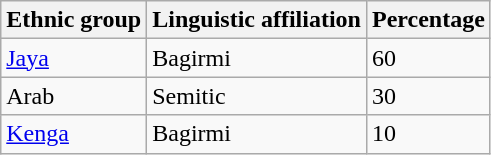<table class="wikitable">
<tr>
<th>Ethnic group</th>
<th>Linguistic affiliation</th>
<th>Percentage</th>
</tr>
<tr>
<td><a href='#'>Jaya</a></td>
<td>Bagirmi</td>
<td>60</td>
</tr>
<tr>
<td>Arab</td>
<td>Semitic</td>
<td>30</td>
</tr>
<tr>
<td><a href='#'>Kenga</a></td>
<td>Bagirmi</td>
<td>10</td>
</tr>
</table>
